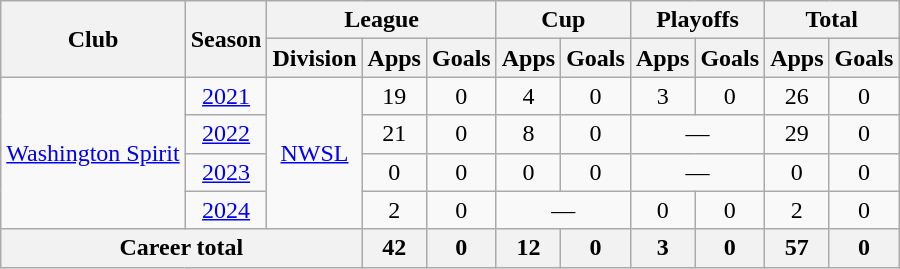<table class="wikitable" style="text-align: center;">
<tr>
<th rowspan=2 scope="col">Club</th>
<th rowspan=2 scope="col">Season</th>
<th colspan=3 scope="col">League</th>
<th colspan=2 scope="col">Cup</th>
<th colspan=2 scope="col">Playoffs</th>
<th colspan=2 scope="col">Total</th>
</tr>
<tr>
<th>Division</th>
<th>Apps</th>
<th>Goals</th>
<th>Apps</th>
<th>Goals</th>
<th>Apps</th>
<th>Goals</th>
<th>Apps</th>
<th>Goals</th>
</tr>
<tr>
<td rowspan=4><a href='#'>Washington Spirit</a></td>
<td><a href='#'>2021</a></td>
<td rowspan=4><a href='#'>NWSL</a></td>
<td>19</td>
<td>0</td>
<td>4</td>
<td>0</td>
<td>3</td>
<td>0</td>
<td>26</td>
<td>0</td>
</tr>
<tr>
<td><a href='#'>2022</a></td>
<td>21</td>
<td>0</td>
<td>8</td>
<td>0</td>
<td colspan=2>—</td>
<td>29</td>
<td>0</td>
</tr>
<tr>
<td><a href='#'>2023</a></td>
<td>0</td>
<td>0</td>
<td>0</td>
<td>0</td>
<td colspan=2>—</td>
<td>0</td>
<td>0</td>
</tr>
<tr>
<td><a href='#'>2024</a></td>
<td>2</td>
<td>0</td>
<td colspan=2>—</td>
<td>0</td>
<td>0</td>
<td>2</td>
<td>0</td>
</tr>
<tr>
<th colspan=3>Career total</th>
<th>42</th>
<th>0</th>
<th>12</th>
<th>0</th>
<th>3</th>
<th>0</th>
<th>57</th>
<th>0</th>
</tr>
</table>
